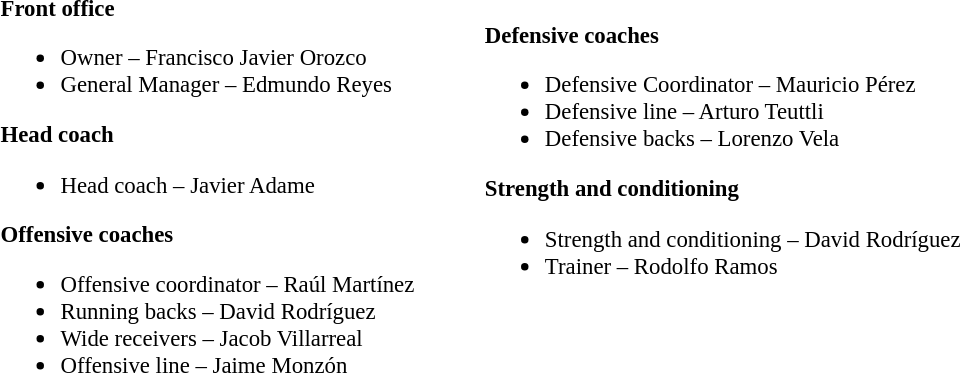<table class="toccolours" style="text-align: left;">
<tr>
<td colspan=7 style="text-align:right;"></td>
</tr>
<tr>
<td style="vertical-align:top;"></td>
<td style="font-size: 95%;vertical-align:top;"><strong>Front office</strong><br><ul><li>Owner – Francisco Javier Orozco</li><li>General Manager – Edmundo Reyes</li></ul><strong>Head coach</strong><ul><li>Head coach – Javier Adame</li></ul><strong>Offensive coaches</strong><ul><li>Offensive coordinator – Raúl Martínez</li><li>Running backs – David Rodríguez</li><li>Wide receivers – Jacob Villarreal</li><li>Offensive line – Jaime Monzón</li></ul></td>
<td width="35"> </td>
<td style="vertical-align:top;"></td>
<td style="font-size: 95%;vertical-align:top;"><br><strong>Defensive coaches</strong><ul><li>Defensive Coordinator – Mauricio Pérez</li><li>Defensive line – Arturo Teuttli</li><li>Defensive backs – Lorenzo Vela</li></ul><strong>Strength and conditioning</strong><ul><li>Strength and conditioning – David Rodríguez</li><li>Trainer – Rodolfo Ramos</li></ul></td>
</tr>
</table>
